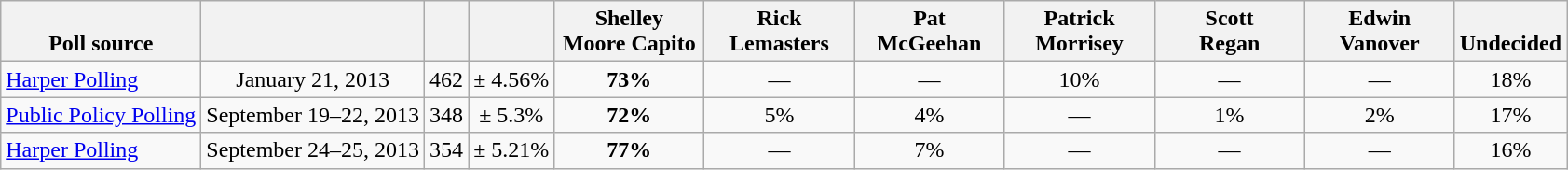<table class="wikitable" style="text-align:center">
<tr valign= bottom>
<th>Poll source</th>
<th></th>
<th></th>
<th></th>
<th style="width:100px;">Shelley<br>Moore Capito</th>
<th style="width:100px;">Rick<br>Lemasters</th>
<th style="width:100px;">Pat<br>McGeehan</th>
<th style="width:100px;">Patrick<br>Morrisey</th>
<th style="width:100px;">Scott<br>Regan</th>
<th style="width:100px;">Edwin<br>Vanover</th>
<th>Undecided</th>
</tr>
<tr>
<td align=left><a href='#'>Harper Polling</a></td>
<td>January 21, 2013</td>
<td>462</td>
<td>± 4.56%</td>
<td><strong>73%</strong></td>
<td>—</td>
<td>—</td>
<td>10%</td>
<td>—</td>
<td>—</td>
<td>18%</td>
</tr>
<tr>
<td align=left><a href='#'>Public Policy Polling</a></td>
<td>September 19–22, 2013</td>
<td>348</td>
<td>± 5.3%</td>
<td><strong>72%</strong></td>
<td>5%</td>
<td>4%</td>
<td>—</td>
<td>1%</td>
<td>2%</td>
<td>17%</td>
</tr>
<tr>
<td align=left><a href='#'>Harper Polling</a></td>
<td>September 24–25, 2013</td>
<td>354</td>
<td>± 5.21%</td>
<td><strong>77%</strong></td>
<td>—</td>
<td>7%</td>
<td>—</td>
<td>—</td>
<td>—</td>
<td>16%</td>
</tr>
</table>
